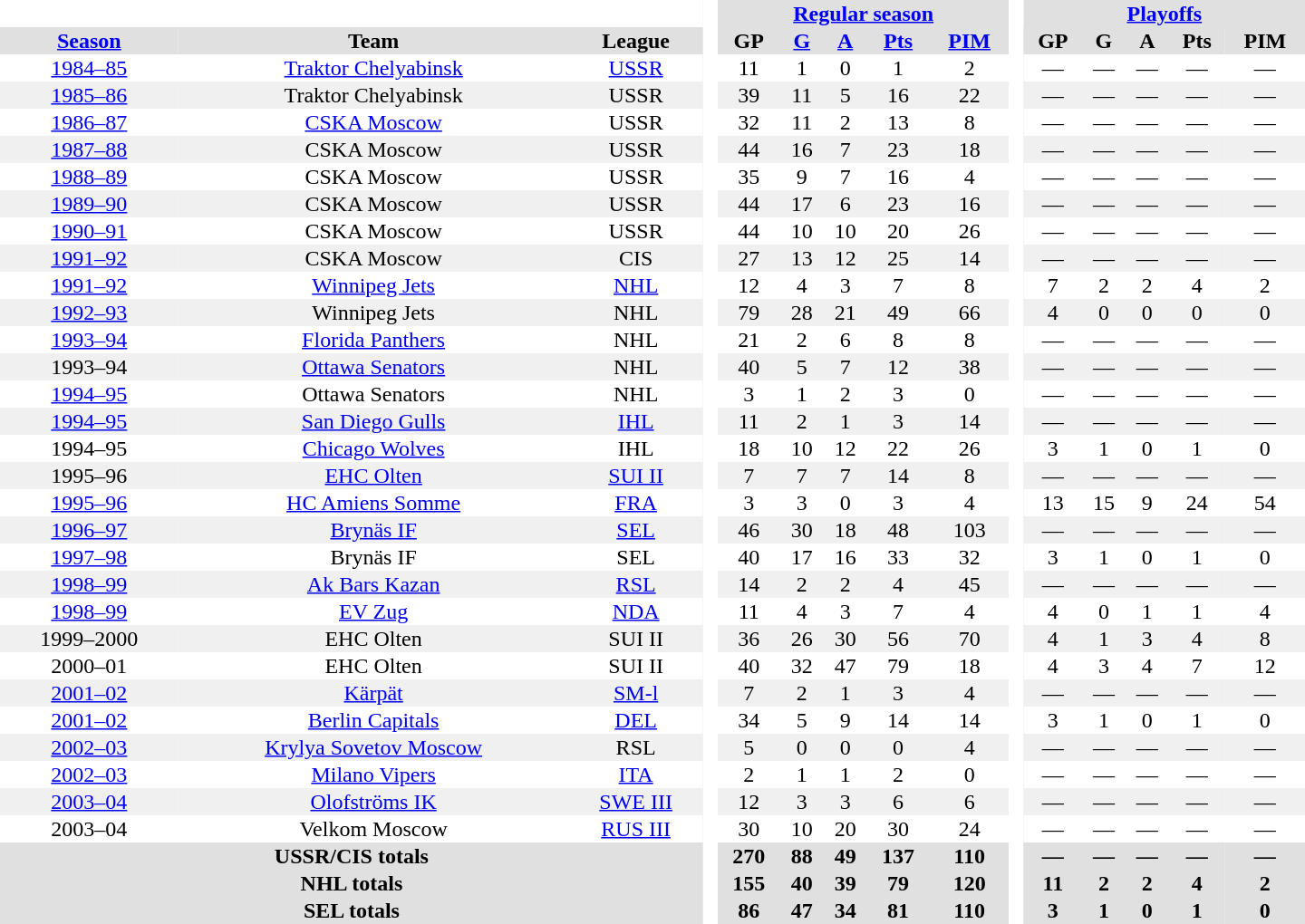<table border="0" cellpadding="1" cellspacing="0" style="text-align:center; width:60em">
<tr bgcolor="#e0e0e0">
<th colspan="3" bgcolor="#ffffff"> </th>
<th rowspan="99" bgcolor="#ffffff"> </th>
<th colspan="5"><a href='#'>Regular season</a></th>
<th rowspan="99" bgcolor="#ffffff"> </th>
<th colspan="5"><a href='#'>Playoffs</a></th>
</tr>
<tr bgcolor="#e0e0e0">
<th><a href='#'>Season</a></th>
<th>Team</th>
<th>League</th>
<th>GP</th>
<th><a href='#'>G</a></th>
<th><a href='#'>A</a></th>
<th><a href='#'>Pts</a></th>
<th><a href='#'>PIM</a></th>
<th>GP</th>
<th>G</th>
<th>A</th>
<th>Pts</th>
<th>PIM</th>
</tr>
<tr>
<td><a href='#'>1984–85</a></td>
<td><a href='#'>Traktor Chelyabinsk</a></td>
<td><a href='#'>USSR</a></td>
<td>11</td>
<td>1</td>
<td>0</td>
<td>1</td>
<td>2</td>
<td>—</td>
<td>—</td>
<td>—</td>
<td>—</td>
<td>—</td>
</tr>
<tr bgcolor="#f0f0f0">
<td><a href='#'>1985–86</a></td>
<td>Traktor Chelyabinsk</td>
<td>USSR</td>
<td>39</td>
<td>11</td>
<td>5</td>
<td>16</td>
<td>22</td>
<td>—</td>
<td>—</td>
<td>—</td>
<td>—</td>
<td>—</td>
</tr>
<tr>
<td><a href='#'>1986–87</a></td>
<td><a href='#'>CSKA Moscow</a></td>
<td>USSR</td>
<td>32</td>
<td>11</td>
<td>2</td>
<td>13</td>
<td>8</td>
<td>—</td>
<td>—</td>
<td>—</td>
<td>—</td>
<td>—</td>
</tr>
<tr bgcolor="#f0f0f0">
<td><a href='#'>1987–88</a></td>
<td>CSKA Moscow</td>
<td>USSR</td>
<td>44</td>
<td>16</td>
<td>7</td>
<td>23</td>
<td>18</td>
<td>—</td>
<td>—</td>
<td>—</td>
<td>—</td>
<td>—</td>
</tr>
<tr>
<td><a href='#'>1988–89</a></td>
<td>CSKA Moscow</td>
<td>USSR</td>
<td>35</td>
<td>9</td>
<td>7</td>
<td>16</td>
<td>4</td>
<td>—</td>
<td>—</td>
<td>—</td>
<td>—</td>
<td>—</td>
</tr>
<tr bgcolor="#f0f0f0">
<td><a href='#'>1989–90</a></td>
<td>CSKA Moscow</td>
<td>USSR</td>
<td>44</td>
<td>17</td>
<td>6</td>
<td>23</td>
<td>16</td>
<td>—</td>
<td>—</td>
<td>—</td>
<td>—</td>
<td>—</td>
</tr>
<tr>
<td><a href='#'>1990–91</a></td>
<td>CSKA Moscow</td>
<td>USSR</td>
<td>44</td>
<td>10</td>
<td>10</td>
<td>20</td>
<td>26</td>
<td>—</td>
<td>—</td>
<td>—</td>
<td>—</td>
<td>—</td>
</tr>
<tr bgcolor="#f0f0f0">
<td><a href='#'>1991–92</a></td>
<td>CSKA Moscow</td>
<td>CIS</td>
<td>27</td>
<td>13</td>
<td>12</td>
<td>25</td>
<td>14</td>
<td>—</td>
<td>—</td>
<td>—</td>
<td>—</td>
<td>—</td>
</tr>
<tr>
<td><a href='#'>1991–92</a></td>
<td><a href='#'>Winnipeg Jets</a></td>
<td><a href='#'>NHL</a></td>
<td>12</td>
<td>4</td>
<td>3</td>
<td>7</td>
<td>8</td>
<td>7</td>
<td>2</td>
<td>2</td>
<td>4</td>
<td>2</td>
</tr>
<tr bgcolor="#f0f0f0">
<td><a href='#'>1992–93</a></td>
<td>Winnipeg Jets</td>
<td>NHL</td>
<td>79</td>
<td>28</td>
<td>21</td>
<td>49</td>
<td>66</td>
<td>4</td>
<td>0</td>
<td>0</td>
<td>0</td>
<td>0</td>
</tr>
<tr>
<td><a href='#'>1993–94</a></td>
<td><a href='#'>Florida Panthers</a></td>
<td>NHL</td>
<td>21</td>
<td>2</td>
<td>6</td>
<td>8</td>
<td>8</td>
<td>—</td>
<td>—</td>
<td>—</td>
<td>—</td>
<td>—</td>
</tr>
<tr bgcolor="#f0f0f0">
<td>1993–94</td>
<td><a href='#'>Ottawa Senators</a></td>
<td>NHL</td>
<td>40</td>
<td>5</td>
<td>7</td>
<td>12</td>
<td>38</td>
<td>—</td>
<td>—</td>
<td>—</td>
<td>—</td>
<td>—</td>
</tr>
<tr>
<td><a href='#'>1994–95</a></td>
<td>Ottawa Senators</td>
<td>NHL</td>
<td>3</td>
<td>1</td>
<td>2</td>
<td>3</td>
<td>0</td>
<td>—</td>
<td>—</td>
<td>—</td>
<td>—</td>
<td>—</td>
</tr>
<tr bgcolor="#f0f0f0">
<td><a href='#'>1994–95</a></td>
<td><a href='#'>San Diego Gulls</a></td>
<td><a href='#'>IHL</a></td>
<td>11</td>
<td>2</td>
<td>1</td>
<td>3</td>
<td>14</td>
<td>—</td>
<td>—</td>
<td>—</td>
<td>—</td>
<td>—</td>
</tr>
<tr>
<td>1994–95</td>
<td><a href='#'>Chicago Wolves</a></td>
<td>IHL</td>
<td>18</td>
<td>10</td>
<td>12</td>
<td>22</td>
<td>26</td>
<td>3</td>
<td>1</td>
<td>0</td>
<td>1</td>
<td>0</td>
</tr>
<tr bgcolor="#f0f0f0">
<td>1995–96</td>
<td><a href='#'>EHC Olten</a></td>
<td><a href='#'>SUI II</a></td>
<td>7</td>
<td>7</td>
<td>7</td>
<td>14</td>
<td>8</td>
<td>—</td>
<td>—</td>
<td>—</td>
<td>—</td>
<td>—</td>
</tr>
<tr>
<td><a href='#'>1995–96</a></td>
<td><a href='#'>HC Amiens Somme</a></td>
<td><a href='#'>FRA</a></td>
<td>3</td>
<td>3</td>
<td>0</td>
<td>3</td>
<td>4</td>
<td>13</td>
<td>15</td>
<td>9</td>
<td>24</td>
<td>54</td>
</tr>
<tr bgcolor="#f0f0f0">
<td><a href='#'>1996–97</a></td>
<td><a href='#'>Brynäs IF</a></td>
<td><a href='#'>SEL</a></td>
<td>46</td>
<td>30</td>
<td>18</td>
<td>48</td>
<td>103</td>
<td>—</td>
<td>—</td>
<td>—</td>
<td>—</td>
<td>—</td>
</tr>
<tr>
<td><a href='#'>1997–98</a></td>
<td>Brynäs IF</td>
<td>SEL</td>
<td>40</td>
<td>17</td>
<td>16</td>
<td>33</td>
<td>32</td>
<td>3</td>
<td>1</td>
<td>0</td>
<td>1</td>
<td>0</td>
</tr>
<tr bgcolor="#f0f0f0">
<td><a href='#'>1998–99</a></td>
<td><a href='#'>Ak Bars Kazan</a></td>
<td><a href='#'>RSL</a></td>
<td>14</td>
<td>2</td>
<td>2</td>
<td>4</td>
<td>45</td>
<td>—</td>
<td>—</td>
<td>—</td>
<td>—</td>
<td>—</td>
</tr>
<tr>
<td><a href='#'>1998–99</a></td>
<td><a href='#'>EV Zug</a></td>
<td><a href='#'>NDA</a></td>
<td>11</td>
<td>4</td>
<td>3</td>
<td>7</td>
<td>4</td>
<td>4</td>
<td>0</td>
<td>1</td>
<td>1</td>
<td>4</td>
</tr>
<tr bgcolor="#f0f0f0">
<td>1999–2000</td>
<td>EHC Olten</td>
<td>SUI II</td>
<td>36</td>
<td>26</td>
<td>30</td>
<td>56</td>
<td>70</td>
<td>4</td>
<td>1</td>
<td>3</td>
<td>4</td>
<td>8</td>
</tr>
<tr>
<td>2000–01</td>
<td>EHC Olten</td>
<td>SUI II</td>
<td>40</td>
<td>32</td>
<td>47</td>
<td>79</td>
<td>18</td>
<td>4</td>
<td>3</td>
<td>4</td>
<td>7</td>
<td>12</td>
</tr>
<tr bgcolor="#f0f0f0">
<td><a href='#'>2001–02</a></td>
<td><a href='#'>Kärpät</a></td>
<td><a href='#'>SM-l</a></td>
<td>7</td>
<td>2</td>
<td>1</td>
<td>3</td>
<td>4</td>
<td>—</td>
<td>—</td>
<td>—</td>
<td>—</td>
<td>—</td>
</tr>
<tr>
<td><a href='#'>2001–02</a></td>
<td><a href='#'>Berlin Capitals</a></td>
<td><a href='#'>DEL</a></td>
<td>34</td>
<td>5</td>
<td>9</td>
<td>14</td>
<td>14</td>
<td>3</td>
<td>1</td>
<td>0</td>
<td>1</td>
<td>0</td>
</tr>
<tr bgcolor="#f0f0f0">
<td><a href='#'>2002–03</a></td>
<td><a href='#'>Krylya Sovetov Moscow</a></td>
<td>RSL</td>
<td>5</td>
<td>0</td>
<td>0</td>
<td>0</td>
<td>4</td>
<td>—</td>
<td>—</td>
<td>—</td>
<td>—</td>
<td>—</td>
</tr>
<tr>
<td><a href='#'>2002–03</a></td>
<td><a href='#'>Milano Vipers</a></td>
<td><a href='#'>ITA</a></td>
<td>2</td>
<td>1</td>
<td>1</td>
<td>2</td>
<td>0</td>
<td>—</td>
<td>—</td>
<td>—</td>
<td>—</td>
<td>—</td>
</tr>
<tr bgcolor="#f0f0f0">
<td><a href='#'>2003–04</a></td>
<td><a href='#'>Olofströms IK</a></td>
<td><a href='#'>SWE III</a></td>
<td>12</td>
<td>3</td>
<td>3</td>
<td>6</td>
<td>6</td>
<td>—</td>
<td>—</td>
<td>—</td>
<td>—</td>
<td>—</td>
</tr>
<tr>
<td>2003–04</td>
<td>Velkom Moscow</td>
<td><a href='#'>RUS III</a></td>
<td>30</td>
<td>10</td>
<td>20</td>
<td>30</td>
<td>24</td>
<td>—</td>
<td>—</td>
<td>—</td>
<td>—</td>
<td>—</td>
</tr>
<tr bgcolor="#e0e0e0">
<th colspan="3">USSR/CIS totals</th>
<th>270</th>
<th>88</th>
<th>49</th>
<th>137</th>
<th>110</th>
<th>—</th>
<th>—</th>
<th>—</th>
<th>—</th>
<th>—</th>
</tr>
<tr bgcolor="#e0e0e0">
<th colspan="3">NHL totals</th>
<th>155</th>
<th>40</th>
<th>39</th>
<th>79</th>
<th>120</th>
<th>11</th>
<th>2</th>
<th>2</th>
<th>4</th>
<th>2</th>
</tr>
<tr bgcolor="#e0e0e0">
<th colspan="3">SEL totals</th>
<th>86</th>
<th>47</th>
<th>34</th>
<th>81</th>
<th>110</th>
<th>3</th>
<th>1</th>
<th>0</th>
<th>1</th>
<th>0</th>
</tr>
</table>
